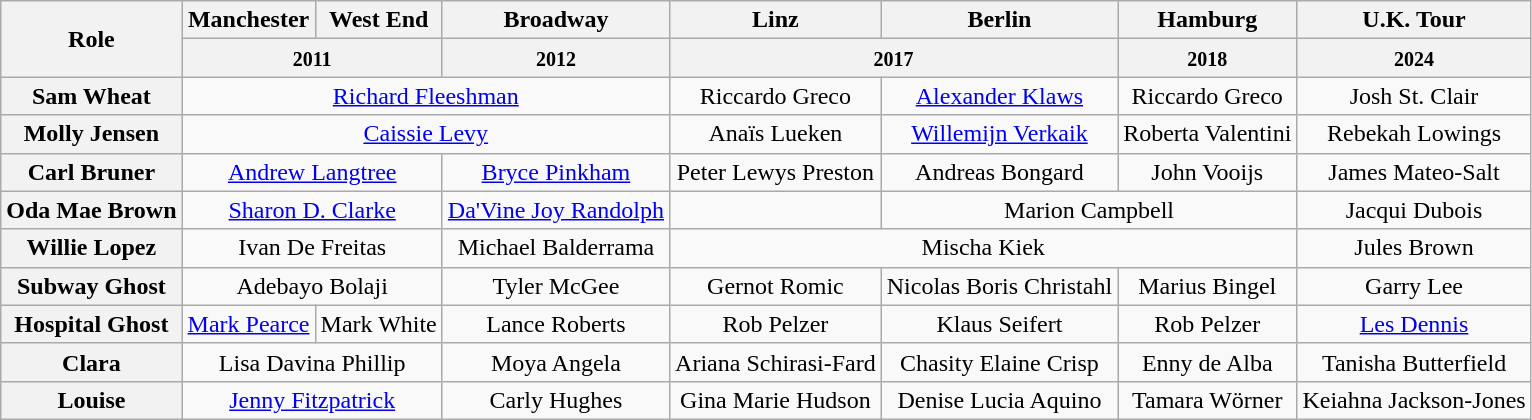<table class="wikitable" style="text-align:center">
<tr>
<th rowspan=2>Role</th>
<th>Manchester</th>
<th>West End</th>
<th>Broadway</th>
<th>Linz</th>
<th>Berlin</th>
<th>Hamburg</th>
<th>U.K. Tour</th>
</tr>
<tr>
<th colspan=2><small>2011</small></th>
<th><small>2012</small></th>
<th colspan=2><small>2017</small></th>
<th><small>2018</small></th>
<th><small>2024</small></th>
</tr>
<tr>
<th scope="row">Sam Wheat</th>
<td colspan="3"><a href='#'>Richard Fleeshman</a></td>
<td>Riccardo Greco</td>
<td><a href='#'>Alexander Klaws</a></td>
<td>Riccardo Greco</td>
<td>Josh St. Clair</td>
</tr>
<tr>
<th scope="row">Molly Jensen</th>
<td colspan="3"><a href='#'>Caissie Levy</a></td>
<td>Anaïs Lueken</td>
<td><a href='#'>Willemijn Verkaik</a></td>
<td>Roberta Valentini</td>
<td>Rebekah Lowings</td>
</tr>
<tr>
<th scope="row">Carl Bruner</th>
<td colspan="2"><a href='#'>Andrew Langtree</a></td>
<td><a href='#'>Bryce Pinkham</a></td>
<td>Peter Lewys Preston</td>
<td>Andreas Bongard</td>
<td>John Vooijs</td>
<td>James Mateo-Salt</td>
</tr>
<tr>
<th scope="row">Oda Mae Brown</th>
<td colspan="2"><a href='#'>Sharon D. Clarke</a></td>
<td><a href='#'>Da'Vine Joy Randolph</a></td>
<td></td>
<td colspan="2">Marion Campbell</td>
<td>Jacqui Dubois</td>
</tr>
<tr>
<th scope="row">Willie Lopez</th>
<td colspan="2">Ivan De Freitas</td>
<td>Michael Balderrama</td>
<td colspan="3">Mischa Kiek</td>
<td>Jules Brown</td>
</tr>
<tr>
<th scope="row">Subway Ghost</th>
<td colspan="2">Adebayo Bolaji</td>
<td>Tyler McGee</td>
<td>Gernot Romic</td>
<td>Nicolas Boris Christahl</td>
<td>Marius Bingel</td>
<td>Garry Lee</td>
</tr>
<tr>
<th scope="row">Hospital Ghost</th>
<td><a href='#'>Mark Pearce</a></td>
<td>Mark White</td>
<td>Lance Roberts</td>
<td>Rob Pelzer</td>
<td>Klaus Seifert</td>
<td>Rob Pelzer</td>
<td><a href='#'>Les Dennis</a></td>
</tr>
<tr>
<th scope="row">Clara</th>
<td colspan="2">Lisa Davina Phillip</td>
<td>Moya Angela</td>
<td>Ariana Schirasi-Fard</td>
<td>Chasity Elaine Crisp</td>
<td>Enny de Alba</td>
<td>Tanisha Butterfield</td>
</tr>
<tr>
<th scope="row">Louise</th>
<td colspan="2"><a href='#'>Jenny Fitzpatrick</a></td>
<td>Carly Hughes</td>
<td>Gina Marie Hudson</td>
<td>Denise Lucia Aquino</td>
<td>Tamara Wörner</td>
<td>Keiahna Jackson-Jones</td>
</tr>
</table>
